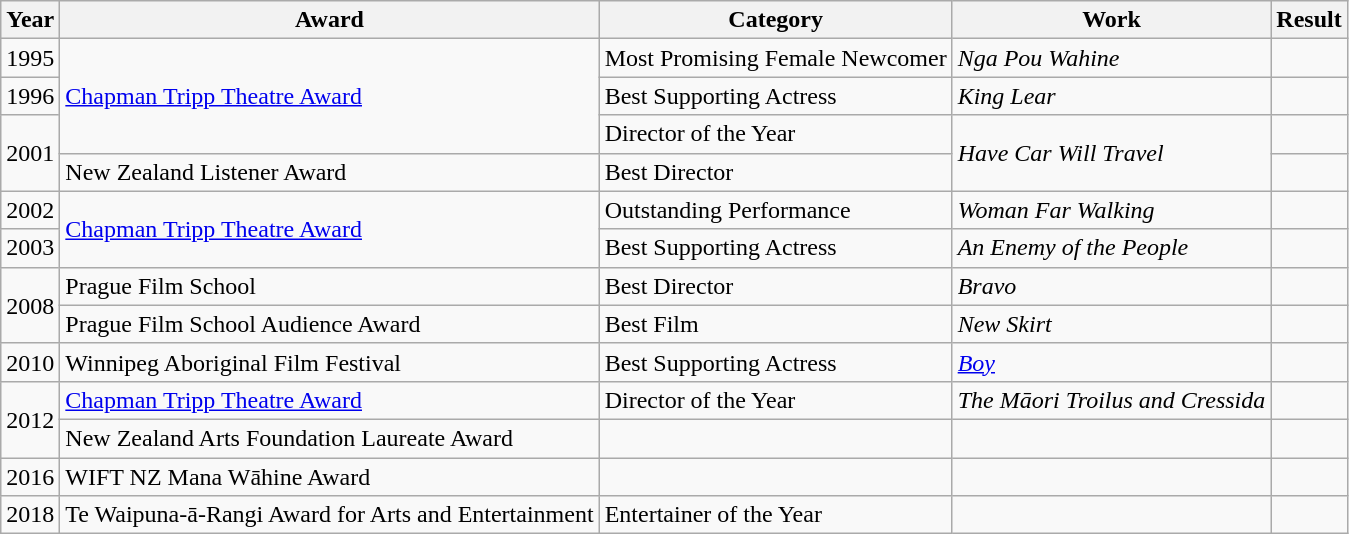<table class="wikitable">
<tr>
<th>Year</th>
<th>Award</th>
<th>Category</th>
<th>Work</th>
<th>Result</th>
</tr>
<tr>
<td>1995</td>
<td rowspan=3><a href='#'>Chapman Tripp Theatre Award</a></td>
<td>Most Promising Female Newcomer</td>
<td><em>Nga Pou Wahine</em></td>
<td></td>
</tr>
<tr>
<td>1996</td>
<td>Best Supporting Actress</td>
<td><em>King Lear</em></td>
<td></td>
</tr>
<tr>
<td rowspan=2>2001</td>
<td>Director of the Year</td>
<td rowspan=2><em>Have Car Will Travel</em></td>
<td></td>
</tr>
<tr>
<td>New Zealand Listener Award</td>
<td>Best Director</td>
<td></td>
</tr>
<tr>
<td>2002</td>
<td rowspan=2><a href='#'>Chapman Tripp Theatre Award</a></td>
<td>Outstanding Performance</td>
<td><em>Woman Far Walking</em></td>
<td></td>
</tr>
<tr>
<td>2003</td>
<td>Best Supporting Actress</td>
<td><em>An Enemy of the People</em></td>
<td></td>
</tr>
<tr>
<td rowspan=2>2008</td>
<td>Prague Film School</td>
<td>Best Director</td>
<td><em>Bravo</em></td>
<td></td>
</tr>
<tr>
<td>Prague Film School Audience Award</td>
<td>Best Film</td>
<td><em>New Skirt</em></td>
<td></td>
</tr>
<tr>
<td>2010</td>
<td>Winnipeg Aboriginal Film Festival</td>
<td>Best Supporting Actress</td>
<td><em><a href='#'>Boy</a></em></td>
<td></td>
</tr>
<tr>
<td rowspan=2>2012</td>
<td><a href='#'>Chapman Tripp Theatre Award</a></td>
<td>Director of the Year</td>
<td><em>The Māori Troilus and Cressida</em></td>
<td></td>
</tr>
<tr>
<td>New Zealand Arts Foundation Laureate Award</td>
<td></td>
<td></td>
<td></td>
</tr>
<tr>
<td>2016</td>
<td>WIFT NZ Mana Wāhine Award</td>
<td></td>
<td></td>
<td></td>
</tr>
<tr>
<td>2018</td>
<td>Te Waipuna-ā-Rangi Award for Arts and Entertainment</td>
<td>Entertainer of the Year</td>
<td></td>
<td></td>
</tr>
</table>
